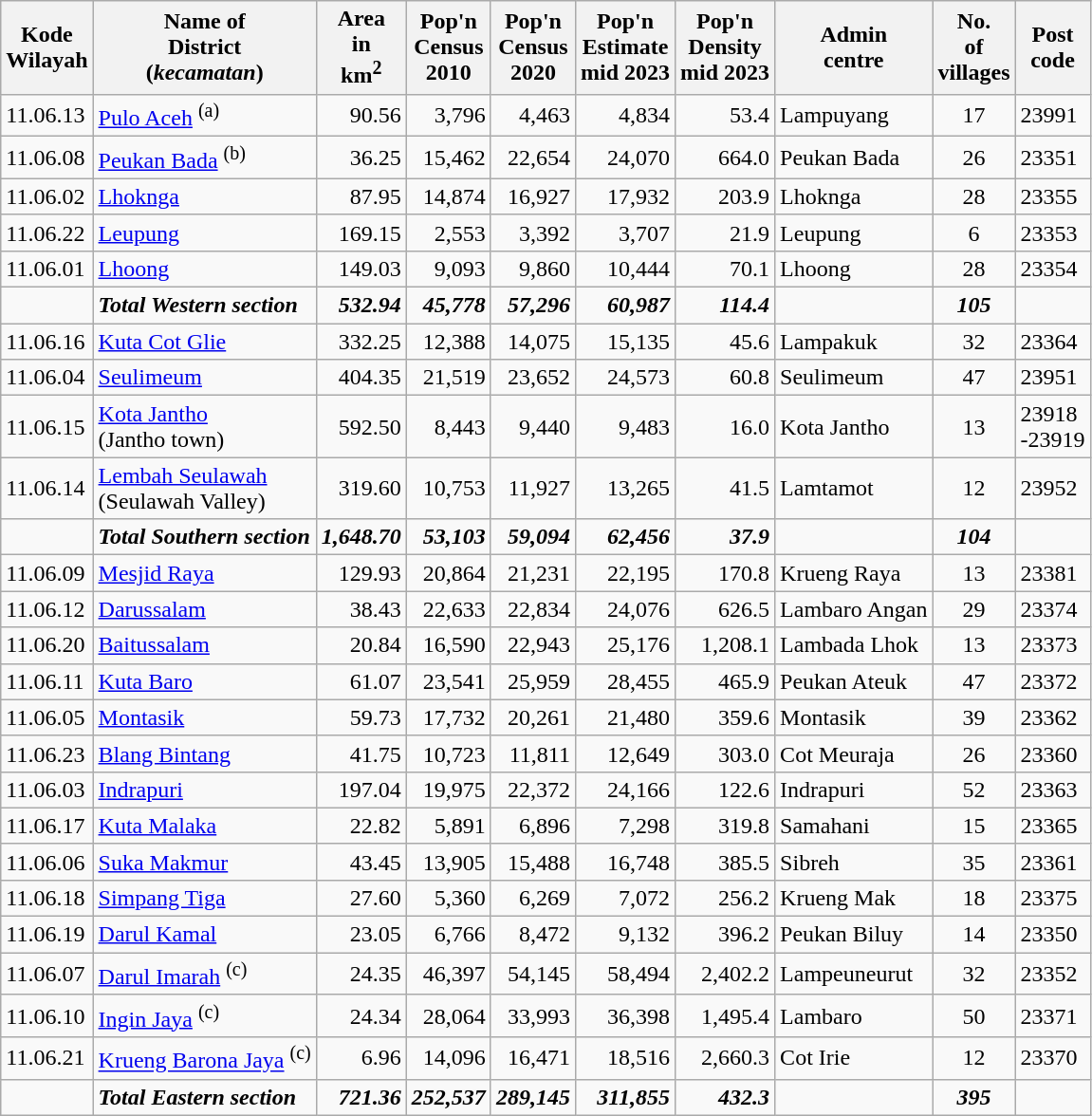<table class="sortable wikitable">
<tr>
<th>Kode<br>Wilayah</th>
<th>Name of<br>District<br>(<em>kecamatan</em>)</th>
<th>Area <br>in <br>km<sup>2</sup></th>
<th>Pop'n<br>Census<br>2010</th>
<th>Pop'n<br>Census<br>2020</th>
<th>Pop'n<br>Estimate<br>mid 2023</th>
<th>Pop'n<br>Density<br>mid 2023</th>
<th>Admin <br> centre</th>
<th>No.<br> of <br> villages</th>
<th>Post<br>code</th>
</tr>
<tr>
<td>11.06.13</td>
<td><a href='#'>Pulo Aceh</a> <sup>(a)</sup></td>
<td align="right">90.56</td>
<td align="right">3,796</td>
<td align="right">4,463</td>
<td align="right">4,834</td>
<td align="right">53.4</td>
<td>Lampuyang</td>
<td align="center">17</td>
<td>23991</td>
</tr>
<tr>
<td>11.06.08</td>
<td><a href='#'>Peukan Bada</a> <sup>(b)</sup></td>
<td align="right">36.25</td>
<td align="right">15,462</td>
<td align="right">22,654</td>
<td align="right">24,070</td>
<td align="right">664.0</td>
<td>Peukan Bada</td>
<td align="center">26</td>
<td>23351</td>
</tr>
<tr>
<td>11.06.02</td>
<td><a href='#'>Lhoknga</a></td>
<td align="right">87.95</td>
<td align="right">14,874</td>
<td align="right">16,927</td>
<td align="right">17,932</td>
<td align="right">203.9</td>
<td>Lhoknga</td>
<td align="center">28</td>
<td>23355</td>
</tr>
<tr>
<td>11.06.22</td>
<td><a href='#'>Leupung</a></td>
<td align="right">169.15</td>
<td align="right">2,553</td>
<td align="right">3,392</td>
<td align="right">3,707</td>
<td align="right">21.9</td>
<td>Leupung</td>
<td align="center">6</td>
<td>23353</td>
</tr>
<tr>
<td>11.06.01</td>
<td><a href='#'>Lhoong</a></td>
<td align="right">149.03</td>
<td align="right">9,093</td>
<td align="right">9,860</td>
<td align="right">10,444</td>
<td align="right">70.1</td>
<td>Lhoong</td>
<td align="center">28</td>
<td>23354</td>
</tr>
<tr>
<td></td>
<td><strong><em>Total Western section</em></strong></td>
<td align="right"><strong><em>532.94</em></strong></td>
<td align="right"><strong><em>45,778</em></strong></td>
<td align="right"><strong><em>57,296</em></strong></td>
<td align="right"><strong><em>60,987</em></strong></td>
<td align="right"><strong><em>114.4</em></strong></td>
<td></td>
<td align="center"><strong><em>105</em></strong></td>
<td></td>
</tr>
<tr>
<td>11.06.16</td>
<td><a href='#'>Kuta Cot Glie</a></td>
<td align="right">332.25</td>
<td align="right">12,388</td>
<td align="right">14,075</td>
<td align="right">15,135</td>
<td align="right">45.6</td>
<td>Lampakuk</td>
<td align="center">32</td>
<td>23364</td>
</tr>
<tr>
<td>11.06.04</td>
<td><a href='#'>Seulimeum</a></td>
<td align="right">404.35</td>
<td align="right">21,519</td>
<td align="right">23,652</td>
<td align="right">24,573</td>
<td align="right">60.8</td>
<td>Seulimeum</td>
<td align="center">47</td>
<td>23951</td>
</tr>
<tr>
<td>11.06.15</td>
<td><a href='#'>Kota Jantho</a> <br>(Jantho town)</td>
<td align="right">592.50</td>
<td align="right">8,443</td>
<td align="right">9,440</td>
<td align="right">9,483</td>
<td align="right">16.0</td>
<td>Kota Jantho</td>
<td align="center">13</td>
<td>23918<br>-23919</td>
</tr>
<tr>
<td>11.06.14</td>
<td><a href='#'>Lembah Seulawah</a> <br>(Seulawah Valley)</td>
<td align="right">319.60</td>
<td align="right">10,753</td>
<td align="right">11,927</td>
<td align="right">13,265</td>
<td align="right">41.5</td>
<td>Lamtamot</td>
<td align="center">12</td>
<td>23952</td>
</tr>
<tr>
<td></td>
<td><strong><em>Total Southern section</em></strong></td>
<td align="right"><strong><em>1,648.70</em></strong></td>
<td align="right"><strong><em>53,103</em></strong></td>
<td align="right"><strong><em>59,094</em></strong></td>
<td align="right"><strong><em>62,456</em></strong></td>
<td align="right"><strong><em>37.9</em></strong></td>
<td></td>
<td align="center"><strong><em>104</em></strong></td>
</tr>
<tr>
<td>11.06.09</td>
<td><a href='#'>Mesjid Raya</a></td>
<td align="right">129.93</td>
<td align="right">20,864</td>
<td align="right">21,231</td>
<td align="right">22,195</td>
<td align="right">170.8</td>
<td>Krueng Raya</td>
<td align="center">13</td>
<td>23381</td>
</tr>
<tr>
<td>11.06.12</td>
<td><a href='#'>Darussalam</a></td>
<td align="right">38.43</td>
<td align="right">22,633</td>
<td align="right">22,834</td>
<td align="right">24,076</td>
<td align="right">626.5</td>
<td>Lambaro Angan</td>
<td align="center">29</td>
<td>23374</td>
</tr>
<tr>
<td>11.06.20</td>
<td><a href='#'>Baitussalam</a></td>
<td align="right">20.84</td>
<td align="right">16,590</td>
<td align="right">22,943</td>
<td align="right">25,176</td>
<td align="right">1,208.1</td>
<td>Lambada Lhok</td>
<td align="center">13</td>
<td>23373</td>
</tr>
<tr>
<td>11.06.11</td>
<td><a href='#'>Kuta Baro</a></td>
<td align="right">61.07</td>
<td align="right">23,541</td>
<td align="right">25,959</td>
<td align="right">28,455</td>
<td align="right">465.9</td>
<td>Peukan Ateuk</td>
<td align="center">47</td>
<td>23372</td>
</tr>
<tr>
<td>11.06.05</td>
<td><a href='#'>Montasik</a></td>
<td align="right">59.73</td>
<td align="right">17,732</td>
<td align="right">20,261</td>
<td align="right">21,480</td>
<td align="right">359.6</td>
<td>Montasik</td>
<td align="center">39</td>
<td>23362</td>
</tr>
<tr>
<td>11.06.23</td>
<td><a href='#'>Blang Bintang</a></td>
<td align="right">41.75</td>
<td align="right">10,723</td>
<td align="right">11,811</td>
<td align="right">12,649</td>
<td align="right">303.0</td>
<td>Cot Meuraja</td>
<td align="center">26</td>
<td>23360</td>
</tr>
<tr>
<td>11.06.03</td>
<td><a href='#'>Indrapuri</a></td>
<td align="right">197.04</td>
<td align="right">19,975</td>
<td align="right">22,372</td>
<td align="right">24,166</td>
<td align="right">122.6</td>
<td>Indrapuri</td>
<td align="center">52</td>
<td>23363</td>
</tr>
<tr>
<td>11.06.17</td>
<td><a href='#'>Kuta Malaka</a></td>
<td align="right">22.82</td>
<td align="right">5,891</td>
<td align="right">6,896</td>
<td align="right">7,298</td>
<td align="right">319.8</td>
<td>Samahani</td>
<td align="center">15</td>
<td>23365</td>
</tr>
<tr>
<td>11.06.06</td>
<td><a href='#'>Suka Makmur</a></td>
<td align="right">43.45</td>
<td align="right">13,905</td>
<td align="right">15,488</td>
<td align="right">16,748</td>
<td align="right">385.5</td>
<td>Sibreh</td>
<td align="center">35</td>
<td>23361</td>
</tr>
<tr>
<td>11.06.18</td>
<td><a href='#'>Simpang Tiga</a></td>
<td align="right">27.60</td>
<td align="right">5,360</td>
<td align="right">6,269</td>
<td align="right">7,072</td>
<td align="right">256.2</td>
<td>Krueng Mak</td>
<td align="center">18</td>
<td>23375</td>
</tr>
<tr>
<td>11.06.19</td>
<td><a href='#'>Darul Kamal</a></td>
<td align="right">23.05</td>
<td align="right">6,766</td>
<td align="right">8,472</td>
<td align="right">9,132</td>
<td align="right">396.2</td>
<td>Peukan Biluy</td>
<td align="center">14</td>
<td>23350</td>
</tr>
<tr>
<td>11.06.07</td>
<td><a href='#'>Darul Imarah</a> <sup>(c)</sup></td>
<td align="right">24.35</td>
<td align="right">46,397</td>
<td align="right">54,145</td>
<td align="right">58,494</td>
<td align="right">2,402.2</td>
<td>Lampeuneurut</td>
<td align="center">32</td>
<td>23352</td>
</tr>
<tr>
<td>11.06.10</td>
<td><a href='#'>Ingin Jaya</a> <sup>(c)</sup></td>
<td align="right">24.34</td>
<td align="right">28,064</td>
<td align="right">33,993</td>
<td align="right">36,398</td>
<td align="right">1,495.4</td>
<td>Lambaro</td>
<td align="center">50</td>
<td>23371</td>
</tr>
<tr>
<td>11.06.21</td>
<td><a href='#'>Krueng Barona Jaya</a> <sup>(c)</sup></td>
<td align="right">6.96</td>
<td align="right">14,096</td>
<td align="right">16,471</td>
<td align="right">18,516</td>
<td align="right">2,660.3</td>
<td>Cot Irie</td>
<td align="center">12</td>
<td>23370</td>
</tr>
<tr>
<td></td>
<td><strong><em>Total Eastern section</em></strong></td>
<td align="right"><strong><em>721.36</em></strong></td>
<td align="right"><strong><em>252,537</em></strong></td>
<td align="right"><strong><em>289,145</em></strong></td>
<td align="right"><strong><em>311,855</em></strong></td>
<td align="right"><strong><em>432.3</em></strong></td>
<td></td>
<td align="center"><strong><em>395</em></strong></td>
</tr>
</table>
